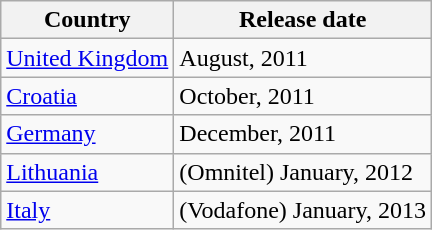<table class="wikitable sortable">
<tr>
<th>Country</th>
<th>Release date</th>
</tr>
<tr>
<td><a href='#'>United Kingdom</a></td>
<td>August, 2011</td>
</tr>
<tr>
<td><a href='#'>Croatia</a></td>
<td>October, 2011</td>
</tr>
<tr>
<td><a href='#'>Germany</a></td>
<td>December, 2011</td>
</tr>
<tr>
<td><a href='#'>Lithuania</a></td>
<td>(Omnitel) January, 2012</td>
</tr>
<tr>
<td><a href='#'>Italy</a></td>
<td>(Vodafone) January, 2013</td>
</tr>
</table>
